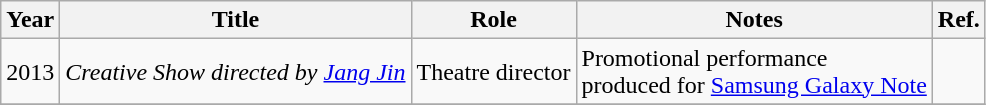<table class="wikitable">
<tr>
<th>Year</th>
<th>Title</th>
<th>Role</th>
<th>Notes</th>
<th>Ref.</th>
</tr>
<tr>
<td>2013</td>
<td><em>Creative Show directed by <a href='#'>Jang Jin</a></em></td>
<td>Theatre director</td>
<td>Promotional performance<br>produced for <a href='#'>Samsung Galaxy Note</a></td>
<td></td>
</tr>
<tr>
</tr>
</table>
